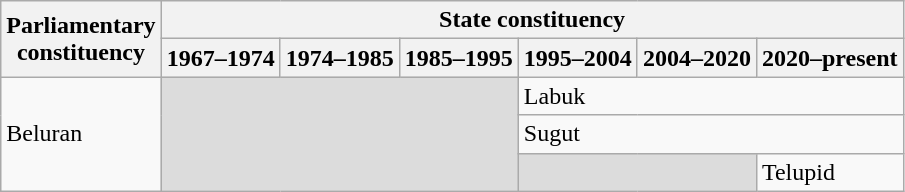<table class=wikitable>
<tr>
<th rowspan=2>Parliamentary<br>constituency</th>
<th colspan=6>State constituency</th>
</tr>
<tr>
<th>1967–1974</th>
<th>1974–1985</th>
<th>1985–1995</th>
<th>1995–2004</th>
<th>2004–2020</th>
<th>2020–present</th>
</tr>
<tr>
<td rowspan=3>Beluran</td>
<td rowspan=3 colspan=3 bgcolor=dcdcdc></td>
<td colspan=3>Labuk</td>
</tr>
<tr>
<td colspan=3>Sugut</td>
</tr>
<tr>
<td bgcolor=dcdcdc colspan=2></td>
<td>Telupid</td>
</tr>
</table>
